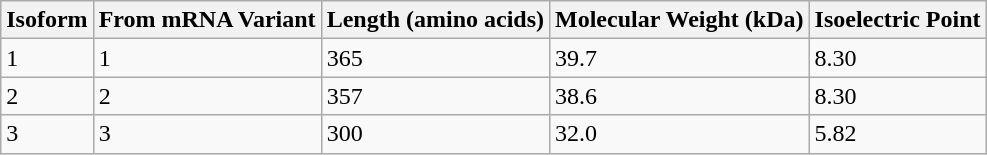<table class="wikitable">
<tr>
<th>Isoform</th>
<th>From mRNA Variant</th>
<th>Length (amino acids)</th>
<th>Molecular Weight (kDa)</th>
<th>Isoelectric Point</th>
</tr>
<tr>
<td>1</td>
<td>1</td>
<td>365</td>
<td>39.7</td>
<td>8.30</td>
</tr>
<tr>
<td>2</td>
<td>2</td>
<td>357</td>
<td>38.6</td>
<td>8.30</td>
</tr>
<tr>
<td>3</td>
<td>3</td>
<td>300</td>
<td>32.0</td>
<td>5.82</td>
</tr>
</table>
